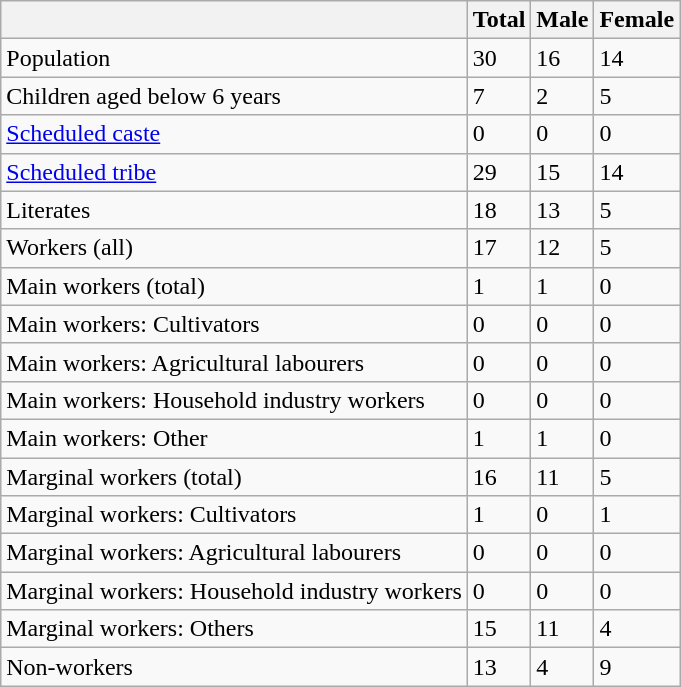<table class="wikitable sortable">
<tr>
<th></th>
<th>Total</th>
<th>Male</th>
<th>Female</th>
</tr>
<tr>
<td>Population</td>
<td>30</td>
<td>16</td>
<td>14</td>
</tr>
<tr>
<td>Children aged below 6 years</td>
<td>7</td>
<td>2</td>
<td>5</td>
</tr>
<tr>
<td><a href='#'>Scheduled caste</a></td>
<td>0</td>
<td>0</td>
<td>0</td>
</tr>
<tr>
<td><a href='#'>Scheduled tribe</a></td>
<td>29</td>
<td>15</td>
<td>14</td>
</tr>
<tr>
<td>Literates</td>
<td>18</td>
<td>13</td>
<td>5</td>
</tr>
<tr>
<td>Workers (all)</td>
<td>17</td>
<td>12</td>
<td>5</td>
</tr>
<tr>
<td>Main workers (total)</td>
<td>1</td>
<td>1</td>
<td>0</td>
</tr>
<tr>
<td>Main workers: Cultivators</td>
<td>0</td>
<td>0</td>
<td>0</td>
</tr>
<tr>
<td>Main workers: Agricultural labourers</td>
<td>0</td>
<td>0</td>
<td>0</td>
</tr>
<tr>
<td>Main workers: Household industry workers</td>
<td>0</td>
<td>0</td>
<td>0</td>
</tr>
<tr>
<td>Main workers: Other</td>
<td>1</td>
<td>1</td>
<td>0</td>
</tr>
<tr>
<td>Marginal workers (total)</td>
<td>16</td>
<td>11</td>
<td>5</td>
</tr>
<tr>
<td>Marginal workers: Cultivators</td>
<td>1</td>
<td>0</td>
<td>1</td>
</tr>
<tr>
<td>Marginal workers: Agricultural labourers</td>
<td>0</td>
<td>0</td>
<td>0</td>
</tr>
<tr>
<td>Marginal workers: Household industry workers</td>
<td>0</td>
<td>0</td>
<td>0</td>
</tr>
<tr>
<td>Marginal workers: Others</td>
<td>15</td>
<td>11</td>
<td>4</td>
</tr>
<tr>
<td>Non-workers</td>
<td>13</td>
<td>4</td>
<td>9</td>
</tr>
</table>
